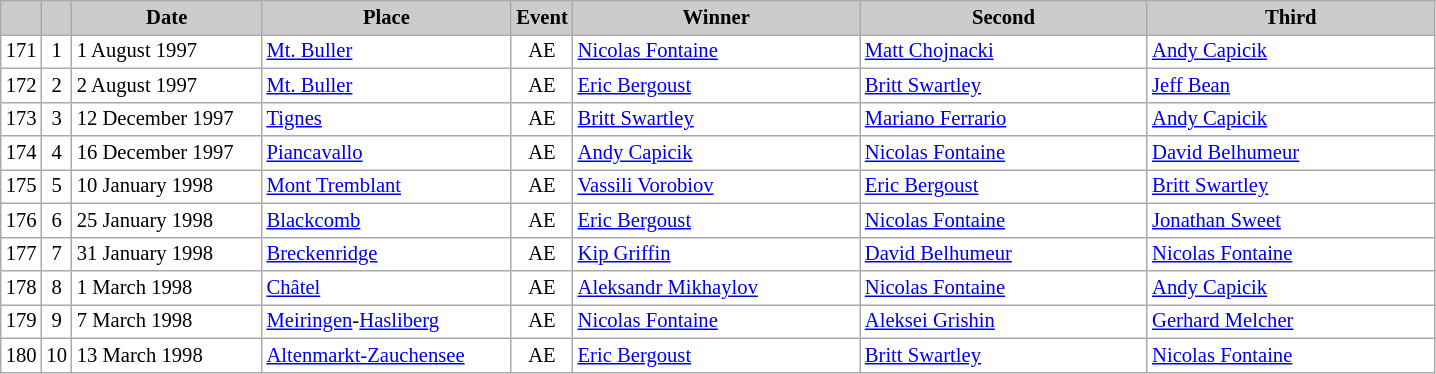<table class="wikitable plainrowheaders" style="background:#fff; font-size:86%; line-height:16px; border:grey solid 1px; border-collapse:collapse;">
<tr style="background:#ccc; text-align:center;">
<th scope="col" style="background:#ccc; width=20 px;"></th>
<th scope="col" style="background:#ccc; width=30 px;"></th>
<th scope="col" style="background:#ccc; width:120px;">Date</th>
<th scope="col" style="background:#ccc; width:160px;">Place</th>
<th scope="col" style="background:#ccc; width:15px;">Event</th>
<th scope="col" style="background:#ccc; width:185px;">Winner</th>
<th scope="col" style="background:#ccc; width:185px;">Second</th>
<th scope="col" style="background:#ccc; width:185px;">Third</th>
</tr>
<tr>
<td align=center>171</td>
<td align=center>1</td>
<td>1 August 1997</td>
<td> <a href='#'>Mt. Buller</a></td>
<td align=center>AE</td>
<td> <a href='#'>Nicolas Fontaine</a></td>
<td> <a href='#'>Matt Chojnacki</a></td>
<td> <a href='#'>Andy Capicik</a></td>
</tr>
<tr>
<td align=center>172</td>
<td align=center>2</td>
<td>2 August 1997</td>
<td> <a href='#'>Mt. Buller</a></td>
<td align=center>AE</td>
<td> <a href='#'>Eric Bergoust</a></td>
<td> <a href='#'>Britt Swartley</a></td>
<td> <a href='#'>Jeff Bean</a></td>
</tr>
<tr>
<td align=center>173</td>
<td align=center>3</td>
<td>12 December 1997</td>
<td> <a href='#'>Tignes</a></td>
<td align=center>AE</td>
<td> <a href='#'>Britt Swartley</a></td>
<td> <a href='#'>Mariano Ferrario</a></td>
<td> <a href='#'>Andy Capicik</a></td>
</tr>
<tr>
<td align=center>174</td>
<td align=center>4</td>
<td>16 December 1997</td>
<td> <a href='#'>Piancavallo</a></td>
<td align=center>AE</td>
<td> <a href='#'>Andy Capicik</a></td>
<td> <a href='#'>Nicolas Fontaine</a></td>
<td> <a href='#'>David Belhumeur</a></td>
</tr>
<tr>
<td align=center>175</td>
<td align=center>5</td>
<td>10 January 1998</td>
<td> <a href='#'>Mont Tremblant</a></td>
<td align=center>AE</td>
<td> <a href='#'>Vassili Vorobiov</a></td>
<td> <a href='#'>Eric Bergoust</a></td>
<td> <a href='#'>Britt Swartley</a></td>
</tr>
<tr>
<td align=center>176</td>
<td align=center>6</td>
<td>25 January 1998</td>
<td> <a href='#'>Blackcomb</a></td>
<td align=center>AE</td>
<td> <a href='#'>Eric Bergoust</a></td>
<td> <a href='#'>Nicolas Fontaine</a></td>
<td> <a href='#'>Jonathan Sweet</a></td>
</tr>
<tr>
<td align=center>177</td>
<td align=center>7</td>
<td>31 January 1998</td>
<td> <a href='#'>Breckenridge</a></td>
<td align=center>AE</td>
<td> <a href='#'>Kip Griffin</a></td>
<td> <a href='#'>David Belhumeur</a></td>
<td> <a href='#'>Nicolas Fontaine</a></td>
</tr>
<tr>
<td align=center>178</td>
<td align=center>8</td>
<td>1 March 1998</td>
<td> <a href='#'>Châtel</a></td>
<td align=center>AE</td>
<td> <a href='#'>Aleksandr Mikhaylov</a></td>
<td> <a href='#'>Nicolas Fontaine</a></td>
<td> <a href='#'>Andy Capicik</a></td>
</tr>
<tr>
<td align=center>179</td>
<td align=center>9</td>
<td>7 March 1998</td>
<td> <a href='#'>Meiringen</a>-<a href='#'>Hasliberg</a></td>
<td align=center>AE</td>
<td> <a href='#'>Nicolas Fontaine</a></td>
<td> <a href='#'>Aleksei Grishin</a></td>
<td> <a href='#'>Gerhard Melcher</a></td>
</tr>
<tr>
<td align=center>180</td>
<td align=center>10</td>
<td>13 March 1998</td>
<td> <a href='#'>Altenmarkt-Zauchensee</a></td>
<td align=center>AE</td>
<td> <a href='#'>Eric Bergoust</a></td>
<td> <a href='#'>Britt Swartley</a></td>
<td> <a href='#'>Nicolas Fontaine</a></td>
</tr>
</table>
